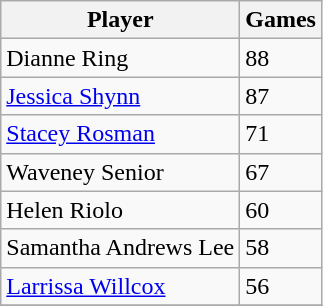<table class="wikitable collapsible">
<tr>
<th>Player</th>
<th>Games</th>
</tr>
<tr>
<td>Dianne Ring</td>
<td>88</td>
</tr>
<tr>
<td><a href='#'>Jessica Shynn</a></td>
<td>87</td>
</tr>
<tr>
<td><a href='#'>Stacey Rosman</a></td>
<td>71</td>
</tr>
<tr>
<td>Waveney Senior</td>
<td>67</td>
</tr>
<tr>
<td>Helen Riolo</td>
<td>60</td>
</tr>
<tr>
<td>Samantha Andrews Lee</td>
<td>58</td>
</tr>
<tr>
<td><a href='#'>Larrissa Willcox</a></td>
<td>56</td>
</tr>
<tr>
</tr>
</table>
